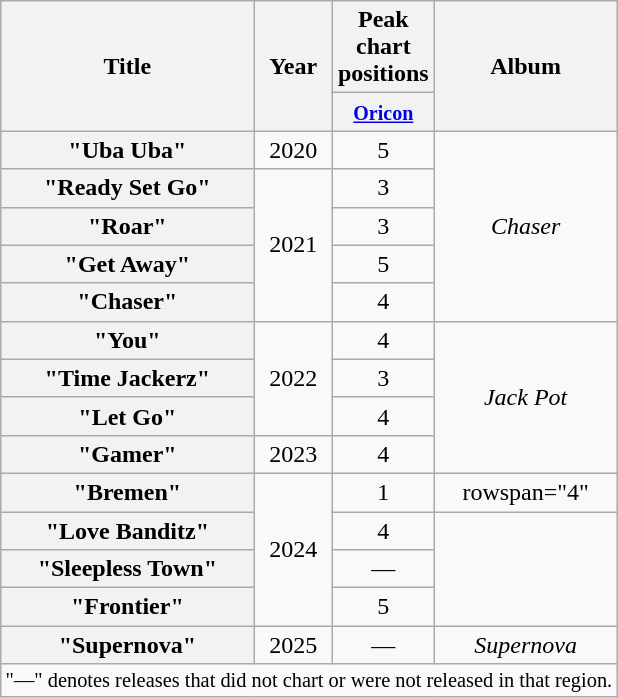<table class="wikitable plainrowheaders" style="text-align:center;">
<tr>
<th scope="col" rowspan="2">Title</th>
<th scope="col" rowspan="2">Year</th>
<th scope="col" colspan="1">Peak <br> chart <br> positions</th>
<th scope="col" rowspan="2">Album</th>
</tr>
<tr>
<th scope="col" style="width:2.5em;"><small><a href='#'>Oricon</a></small></th>
</tr>
<tr>
<th scope="row">"Uba Uba"</th>
<td>2020</td>
<td>5</td>
<td rowspan="5"><em>Chaser</em></td>
</tr>
<tr>
<th scope="row">"Ready Set Go"</th>
<td rowspan="4">2021</td>
<td>3</td>
</tr>
<tr>
<th scope="row">"Roar"</th>
<td>3</td>
</tr>
<tr>
<th scope="row">"Get Away"</th>
<td>5</td>
</tr>
<tr>
<th scope="row">"Chaser"</th>
<td>4</td>
</tr>
<tr>
<th scope="row">"You"</th>
<td rowspan="3">2022</td>
<td>4</td>
<td rowspan="4"><em>Jack Pot</em></td>
</tr>
<tr>
<th scope="row">"Time Jackerz"</th>
<td>3</td>
</tr>
<tr>
<th scope="row">"Let Go"</th>
<td>4</td>
</tr>
<tr>
<th scope="row">"Gamer"</th>
<td>2023</td>
<td>4</td>
</tr>
<tr>
<th scope="row">"Bremen"</th>
<td rowspan="4">2024</td>
<td>1</td>
<td>rowspan="4" </td>
</tr>
<tr>
<th scope="row">"Love Banditz"</th>
<td>4</td>
</tr>
<tr>
<th scope="row">"Sleepless Town"</th>
<td>—</td>
</tr>
<tr>
<th scope="row">"Frontier"</th>
<td>5</td>
</tr>
<tr>
<th scope="row">"Supernova"</th>
<td>2025</td>
<td>—</td>
<td><em>Supernova</em></td>
</tr>
<tr>
<td colspan="4" style="font-size:85%">"—" denotes releases that did not chart or were not released in that region.</td>
</tr>
</table>
